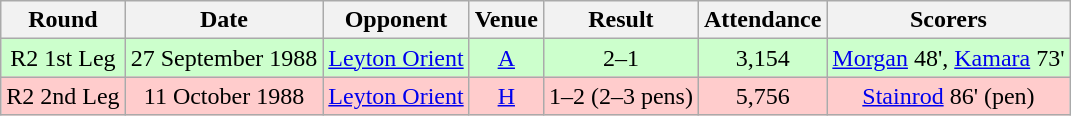<table class="wikitable" style="font-size:100%; text-align:center">
<tr>
<th>Round</th>
<th>Date</th>
<th>Opponent</th>
<th>Venue</th>
<th>Result</th>
<th>Attendance</th>
<th>Scorers</th>
</tr>
<tr style="background-color: #CCFFCC;">
<td>R2 1st Leg</td>
<td>27 September 1988</td>
<td><a href='#'>Leyton Orient</a></td>
<td><a href='#'>A</a></td>
<td>2–1</td>
<td>3,154</td>
<td><a href='#'>Morgan</a> 48', <a href='#'>Kamara</a> 73'</td>
</tr>
<tr style="background-color: #FFCCCC;">
<td>R2 2nd Leg</td>
<td>11 October 1988</td>
<td><a href='#'>Leyton Orient</a></td>
<td><a href='#'>H</a></td>
<td>1–2 (2–3 pens)</td>
<td>5,756</td>
<td><a href='#'>Stainrod</a> 86' (pen)</td>
</tr>
</table>
